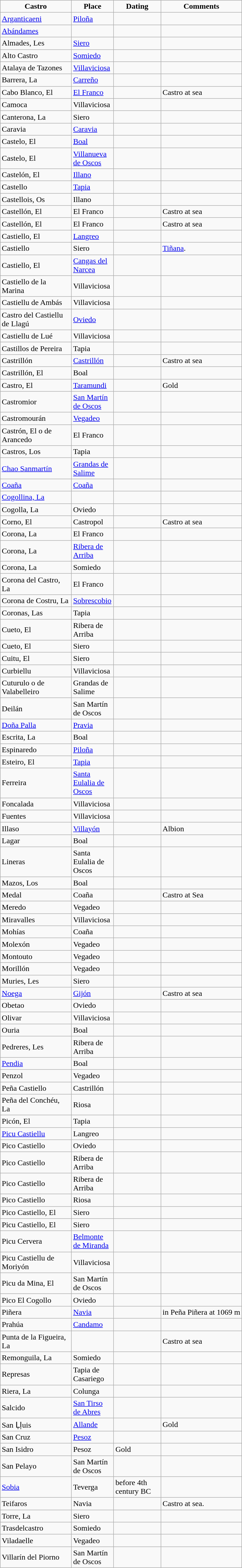<table class="wikitable collapsible collapsed" style="margin:0 auto">
<tr align="center" style="font-weight:bold;">
<td width="140px">Castro</td>
<td width="80px">Place</td>
<td width="90px">Dating</td>
<td>Comments</td>
</tr>
<tr>
<td><a href='#'>Arganticaeni</a></td>
<td><a href='#'>Piloña</a></td>
<td></td>
<td></td>
</tr>
<tr>
<td><a href='#'>Abándames</a></td>
<td></td>
<td></td>
<td></td>
</tr>
<tr>
<td>Almades, Les</td>
<td><a href='#'>Siero</a></td>
<td></td>
<td></td>
</tr>
<tr>
<td>Alto Castro</td>
<td><a href='#'>Somiedo</a></td>
<td></td>
<td></td>
</tr>
<tr>
<td>Atalaya de Tazones</td>
<td><a href='#'>Villaviciosa</a></td>
<td></td>
<td></td>
</tr>
<tr>
<td>Barrera, La</td>
<td><a href='#'>Carreño</a></td>
<td></td>
<td></td>
</tr>
<tr>
<td>Cabo Blanco, El</td>
<td><a href='#'>El Franco</a></td>
<td></td>
<td>Castro at sea</td>
</tr>
<tr>
<td>Camoca</td>
<td>Villaviciosa</td>
<td></td>
<td></td>
</tr>
<tr>
<td>Canterona, La</td>
<td>Siero</td>
<td></td>
<td></td>
</tr>
<tr>
<td>Caravia</td>
<td><a href='#'>Caravia</a></td>
<td></td>
<td></td>
</tr>
<tr>
<td>Castelo, El</td>
<td><a href='#'>Boal</a></td>
<td></td>
<td></td>
</tr>
<tr>
<td>Castelo, El</td>
<td><a href='#'>Villanueva de Oscos</a></td>
<td></td>
<td></td>
</tr>
<tr>
<td>Castelón, El</td>
<td><a href='#'>Illano</a></td>
<td></td>
<td></td>
</tr>
<tr>
<td>Castello</td>
<td><a href='#'>Tapia</a></td>
<td></td>
<td></td>
</tr>
<tr>
<td>Castellois, Os</td>
<td>Illano</td>
<td></td>
<td></td>
</tr>
<tr>
<td>Castellón, El</td>
<td>El Franco</td>
<td></td>
<td>Castro at sea</td>
</tr>
<tr>
<td>Castellón, El</td>
<td>El Franco</td>
<td></td>
<td>Castro at sea</td>
</tr>
<tr>
<td>Castiello, El</td>
<td><a href='#'>Langreo</a></td>
<td></td>
<td></td>
</tr>
<tr>
<td>Castiello</td>
<td>Siero</td>
<td></td>
<td><a href='#'>Tiñana</a>.</td>
</tr>
<tr>
<td>Castiello, El</td>
<td><a href='#'>Cangas del Narcea</a></td>
<td></td>
<td></td>
</tr>
<tr>
<td>Castiello de la Marina</td>
<td>Villaviciosa</td>
<td></td>
<td></td>
</tr>
<tr>
<td>Castiellu de Ambás</td>
<td>Villaviciosa</td>
<td></td>
<td></td>
</tr>
<tr>
<td>Castro del Castiellu de Llagú</td>
<td><a href='#'>Oviedo</a></td>
<td></td>
<td></td>
</tr>
<tr>
<td>Castiellu de Lué</td>
<td>Villaviciosa</td>
<td></td>
<td></td>
</tr>
<tr>
<td>Castillos de Pereira</td>
<td>Tapia</td>
<td></td>
<td></td>
</tr>
<tr>
<td>Castrillón</td>
<td><a href='#'>Castrillón</a></td>
<td></td>
<td>Castro at sea</td>
</tr>
<tr>
<td>Castrillón, El</td>
<td>Boal</td>
<td></td>
<td></td>
</tr>
<tr>
<td>Castro, El</td>
<td><a href='#'>Taramundi</a></td>
<td></td>
<td>Gold</td>
</tr>
<tr>
<td>Castromior</td>
<td><a href='#'>San Martín de Oscos</a></td>
<td></td>
<td></td>
</tr>
<tr>
<td>Castromourán</td>
<td><a href='#'>Vegadeo</a></td>
<td></td>
<td></td>
</tr>
<tr>
<td>Castrón, El o de Arancedo</td>
<td>El Franco</td>
<td></td>
<td></td>
</tr>
<tr>
<td>Castros, Los</td>
<td>Tapia</td>
<td></td>
<td></td>
</tr>
<tr>
<td><a href='#'>Chao Sanmartín</a></td>
<td><a href='#'>Grandas de Salime</a></td>
<td></td>
<td></td>
</tr>
<tr>
<td><a href='#'>Coaña</a></td>
<td><a href='#'>Coaña</a></td>
<td></td>
<td></td>
</tr>
<tr>
<td><a href='#'>Cogollina, La</a></td>
<td></td>
<td></td>
</tr>
<tr>
<td>Cogolla, La</td>
<td>Oviedo</td>
<td></td>
<td></td>
</tr>
<tr>
<td>Corno, El</td>
<td>Castropol</td>
<td></td>
<td>Castro at sea</td>
</tr>
<tr>
<td>Corona, La</td>
<td>El Franco</td>
<td></td>
<td></td>
</tr>
<tr>
<td>Corona, La</td>
<td><a href='#'>Ribera de Arriba</a></td>
<td></td>
<td></td>
</tr>
<tr>
<td>Corona, La</td>
<td>Somiedo</td>
<td></td>
<td></td>
</tr>
<tr>
<td>Corona del Castro, La</td>
<td>El Franco</td>
<td></td>
<td></td>
</tr>
<tr>
<td>Corona de Costru, La</td>
<td><a href='#'>Sobrescobio</a></td>
<td></td>
<td></td>
</tr>
<tr>
<td>Coronas, Las</td>
<td>Tapia</td>
<td></td>
<td></td>
</tr>
<tr>
<td>Cueto, El</td>
<td>Ribera de Arriba</td>
<td></td>
<td></td>
</tr>
<tr>
<td>Cueto, El</td>
<td>Siero</td>
<td></td>
<td></td>
</tr>
<tr>
<td>Cuitu, El</td>
<td>Siero</td>
<td></td>
<td></td>
</tr>
<tr>
<td>Curbiellu</td>
<td>Villaviciosa</td>
<td></td>
<td></td>
</tr>
<tr>
<td>Cuturulo o de Valabelleiro</td>
<td>Grandas de Salime</td>
<td></td>
<td></td>
</tr>
<tr>
<td>Deilán</td>
<td>San Martín de Oscos</td>
<td></td>
<td></td>
</tr>
<tr>
<td><a href='#'>Doña Palla</a></td>
<td><a href='#'>Pravia</a></td>
<td></td>
<td></td>
</tr>
<tr>
<td>Escrita, La</td>
<td>Boal</td>
<td></td>
<td></td>
</tr>
<tr>
<td>Espinaredo</td>
<td><a href='#'>Piloña</a></td>
<td></td>
<td></td>
</tr>
<tr>
<td>Esteiro, El</td>
<td><a href='#'>Tapia</a></td>
<td></td>
<td></td>
</tr>
<tr>
<td>Ferreira</td>
<td><a href='#'>Santa Eulalia de Oscos</a></td>
<td></td>
<td></td>
</tr>
<tr>
<td>Foncalada</td>
<td>Villaviciosa</td>
<td></td>
<td></td>
</tr>
<tr>
<td>Fuentes</td>
<td>Villaviciosa</td>
<td></td>
<td></td>
</tr>
<tr>
<td>Illaso</td>
<td><a href='#'>Villayón</a></td>
<td></td>
<td>Albion</td>
</tr>
<tr>
<td>Lagar</td>
<td>Boal</td>
<td></td>
<td></td>
</tr>
<tr>
<td>Lineras</td>
<td>Santa Eulalia de Oscos</td>
<td></td>
<td></td>
</tr>
<tr>
<td>Mazos, Los</td>
<td>Boal</td>
<td></td>
<td></td>
</tr>
<tr>
<td>Medal</td>
<td>Coaña</td>
<td></td>
<td>Castro at Sea</td>
</tr>
<tr>
<td>Meredo</td>
<td>Vegadeo</td>
<td></td>
<td></td>
</tr>
<tr>
<td>Miravalles</td>
<td>Villaviciosa</td>
<td></td>
<td></td>
</tr>
<tr>
<td>Mohías</td>
<td>Coaña</td>
<td></td>
<td></td>
</tr>
<tr>
<td>Molexón</td>
<td>Vegadeo</td>
<td></td>
<td></td>
</tr>
<tr>
<td>Montouto</td>
<td>Vegadeo</td>
<td></td>
<td></td>
</tr>
<tr>
<td>Morillón</td>
<td>Vegadeo</td>
<td></td>
<td></td>
</tr>
<tr>
<td>Muries, Les</td>
<td>Siero</td>
<td></td>
<td></td>
</tr>
<tr>
<td><a href='#'>Noega</a></td>
<td><a href='#'>Gijón</a></td>
<td></td>
<td>Castro at sea</td>
</tr>
<tr>
<td>Obetao</td>
<td>Oviedo</td>
<td></td>
<td></td>
</tr>
<tr>
<td>Olivar</td>
<td>Villaviciosa</td>
<td></td>
<td></td>
</tr>
<tr>
<td>Ouria</td>
<td>Boal</td>
<td></td>
<td></td>
</tr>
<tr>
<td>Pedreres, Les</td>
<td>Ribera de Arriba</td>
<td></td>
<td></td>
</tr>
<tr>
<td><a href='#'>Pendia</a></td>
<td>Boal</td>
<td></td>
<td></td>
</tr>
<tr>
<td>Penzol</td>
<td>Vegadeo</td>
<td></td>
<td></td>
</tr>
<tr>
<td>Peña Castiello</td>
<td>Castrillón</td>
<td></td>
<td></td>
</tr>
<tr>
<td>Peña del Conchéu, La</td>
<td>Riosa</td>
<td></td>
<td></td>
</tr>
<tr>
<td>Picón, El</td>
<td>Tapia</td>
<td></td>
<td></td>
</tr>
<tr>
<td><a href='#'>Picu Castiellu</a></td>
<td>Langreo</td>
<td></td>
<td></td>
</tr>
<tr>
<td>Pico Castiello</td>
<td>Oviedo</td>
<td></td>
<td></td>
</tr>
<tr>
<td>Pico Castiello</td>
<td>Ribera de Arriba</td>
<td></td>
<td></td>
</tr>
<tr>
<td>Pico Castiello</td>
<td>Ribera de Arriba</td>
<td></td>
<td></td>
</tr>
<tr>
<td>Pico Castiello</td>
<td>Riosa</td>
<td></td>
<td></td>
</tr>
<tr>
<td>Pico Castiello, El</td>
<td>Siero</td>
<td></td>
<td></td>
</tr>
<tr>
<td>Picu Castiello, El</td>
<td>Siero</td>
<td></td>
<td></td>
</tr>
<tr>
<td>Picu Cervera</td>
<td><a href='#'>Belmonte de Miranda</a></td>
<td></td>
<td></td>
</tr>
<tr>
<td>Picu Castiellu de Moriyón</td>
<td>Villaviciosa</td>
<td></td>
<td></td>
</tr>
<tr>
<td>Picu da Mina, El</td>
<td>San Martín de Oscos</td>
<td></td>
<td></td>
</tr>
<tr>
<td>Pico El Cogollo</td>
<td>Oviedo</td>
<td></td>
<td></td>
</tr>
<tr>
<td>Piñera</td>
<td><a href='#'>Navia</a></td>
<td></td>
<td>in Peña Piñera at 1069 m</td>
</tr>
<tr>
<td>Prahúa</td>
<td><a href='#'>Candamo</a></td>
<td></td>
<td></td>
</tr>
<tr>
<td>Punta de la Figueira, La</td>
<td></td>
<td></td>
<td>Castro at sea</td>
</tr>
<tr>
<td>Remonguila, La</td>
<td>Somiedo</td>
<td></td>
<td></td>
</tr>
<tr>
<td>Represas</td>
<td>Tapia de Casariego</td>
<td></td>
<td></td>
</tr>
<tr>
<td>Riera, La</td>
<td>Colunga</td>
<td></td>
<td></td>
</tr>
<tr>
<td>Salcido</td>
<td><a href='#'>San Tirso de Abres</a></td>
<td></td>
<td></td>
</tr>
<tr>
<td>San Ḷḷuis</td>
<td><a href='#'>Allande</a></td>
<td></td>
<td>Gold</td>
</tr>
<tr>
<td>San Cruz</td>
<td><a href='#'>Pesoz</a></td>
<td></td>
<td></td>
</tr>
<tr>
<td>San Isidro</td>
<td>Pesoz</td>
<td>Gold</td>
</tr>
<tr>
<td>San Pelayo</td>
<td>San Martín de Oscos</td>
<td></td>
<td></td>
</tr>
<tr>
<td><a href='#'>Sobia</a></td>
<td>Teverga</td>
<td>before 4th century BC</td>
<td></td>
</tr>
<tr>
<td>Teifaros</td>
<td>Navia</td>
<td></td>
<td>Castro at sea.</td>
</tr>
<tr>
<td>Torre, La</td>
<td>Siero</td>
<td></td>
<td></td>
</tr>
<tr>
<td>Trasdelcastro</td>
<td>Somiedo</td>
<td></td>
<td></td>
</tr>
<tr>
<td>Viladaelle</td>
<td>Vegadeo</td>
<td></td>
<td></td>
</tr>
<tr>
<td>Villarín del Piorno</td>
<td>San Martín de Oscos</td>
<td></td>
<td></td>
</tr>
</table>
